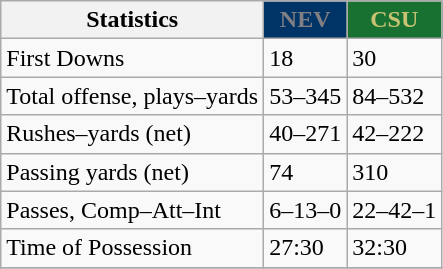<table class="wikitable">
<tr>
<th>Statistics</th>
<th style="background:#003366; color:#807f84">NEV</th>
<th style="background:#187031; color:#c8c372">CSU</th>
</tr>
<tr>
<td>First Downs</td>
<td>18</td>
<td>30</td>
</tr>
<tr>
<td>Total offense, plays–yards</td>
<td>53–345</td>
<td>84–532</td>
</tr>
<tr>
<td>Rushes–yards (net)</td>
<td>40–271</td>
<td>42–222</td>
</tr>
<tr>
<td>Passing yards (net)</td>
<td>74</td>
<td>310</td>
</tr>
<tr>
<td>Passes, Comp–Att–Int</td>
<td>6–13–0</td>
<td>22–42–1</td>
</tr>
<tr>
<td>Time of Possession</td>
<td>27:30</td>
<td>32:30</td>
</tr>
<tr>
</tr>
</table>
